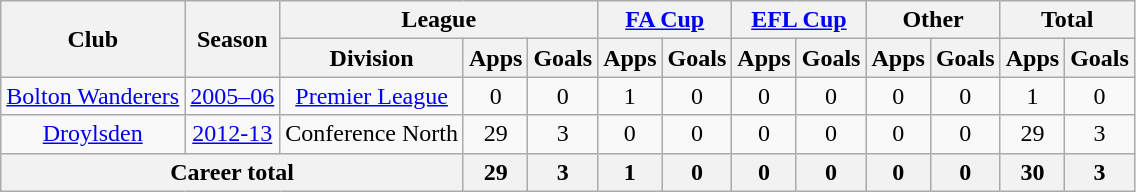<table class="wikitable" style="text-align: center">
<tr>
<th rowspan="2">Club</th>
<th rowspan="2">Season</th>
<th colspan="3">League</th>
<th colspan="2"><a href='#'>FA Cup</a></th>
<th colspan="2"><a href='#'>EFL Cup</a></th>
<th colspan="2">Other</th>
<th colspan="2">Total</th>
</tr>
<tr>
<th>Division</th>
<th>Apps</th>
<th>Goals</th>
<th>Apps</th>
<th>Goals</th>
<th>Apps</th>
<th>Goals</th>
<th>Apps</th>
<th>Goals</th>
<th>Apps</th>
<th>Goals</th>
</tr>
<tr>
<td><a href='#'>Bolton Wanderers</a></td>
<td><a href='#'>2005–06</a></td>
<td><a href='#'>Premier League</a></td>
<td>0</td>
<td>0</td>
<td>1</td>
<td>0</td>
<td>0</td>
<td>0</td>
<td>0</td>
<td>0</td>
<td>1</td>
<td>0</td>
</tr>
<tr>
<td><a href='#'>Droylsden</a></td>
<td><a href='#'>2012-13</a></td>
<td>Conference North</td>
<td>29</td>
<td>3</td>
<td>0</td>
<td>0</td>
<td>0</td>
<td>0</td>
<td>0</td>
<td>0</td>
<td>29</td>
<td>3</td>
</tr>
<tr>
<th colspan="3">Career total</th>
<th>29</th>
<th>3</th>
<th>1</th>
<th>0</th>
<th>0</th>
<th>0</th>
<th>0</th>
<th>0</th>
<th>30</th>
<th>3</th>
</tr>
</table>
